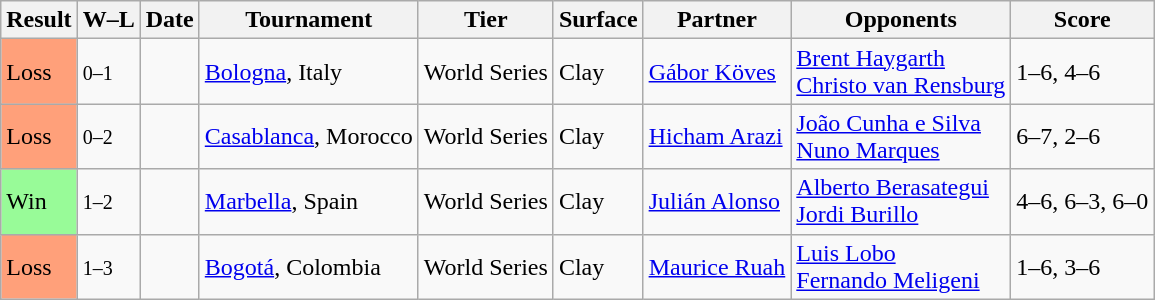<table class="sortable wikitable">
<tr>
<th>Result</th>
<th class="unsortable">W–L</th>
<th>Date</th>
<th>Tournament</th>
<th>Tier</th>
<th>Surface</th>
<th>Partner</th>
<th>Opponents</th>
<th class="unsortable">Score</th>
</tr>
<tr>
<td style="background:#ffa07a;">Loss</td>
<td><small>0–1</small></td>
<td><a href='#'></a></td>
<td><a href='#'>Bologna</a>, Italy</td>
<td>World Series</td>
<td>Clay</td>
<td> <a href='#'>Gábor Köves</a></td>
<td> <a href='#'>Brent Haygarth</a> <br>  <a href='#'>Christo van Rensburg</a></td>
<td>1–6, 4–6</td>
</tr>
<tr>
<td style="background:#ffa07a;">Loss</td>
<td><small>0–2</small></td>
<td><a href='#'></a></td>
<td><a href='#'>Casablanca</a>, Morocco</td>
<td>World Series</td>
<td>Clay</td>
<td> <a href='#'>Hicham Arazi</a></td>
<td> <a href='#'>João Cunha e Silva</a> <br>  <a href='#'>Nuno Marques</a></td>
<td>6–7, 2–6</td>
</tr>
<tr>
<td style="background:#98fb98;">Win</td>
<td><small>1–2</small></td>
<td><a href='#'></a></td>
<td><a href='#'>Marbella</a>, Spain</td>
<td>World Series</td>
<td>Clay</td>
<td> <a href='#'>Julián Alonso</a></td>
<td> <a href='#'>Alberto Berasategui</a> <br>  <a href='#'>Jordi Burillo</a></td>
<td>4–6, 6–3, 6–0</td>
</tr>
<tr>
<td style="background:#ffa07a;">Loss</td>
<td><small>1–3</small></td>
<td><a href='#'></a></td>
<td><a href='#'>Bogotá</a>, Colombia</td>
<td>World Series</td>
<td>Clay</td>
<td> <a href='#'>Maurice Ruah</a></td>
<td> <a href='#'>Luis Lobo</a> <br>  <a href='#'>Fernando Meligeni</a></td>
<td>1–6, 3–6</td>
</tr>
</table>
